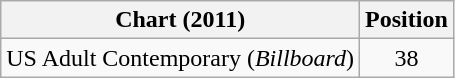<table class="wikitable">
<tr>
<th>Chart (2011)</th>
<th>Position</th>
</tr>
<tr>
<td>US Adult Contemporary (<em>Billboard</em>)</td>
<td style="text-align:center;">38</td>
</tr>
</table>
